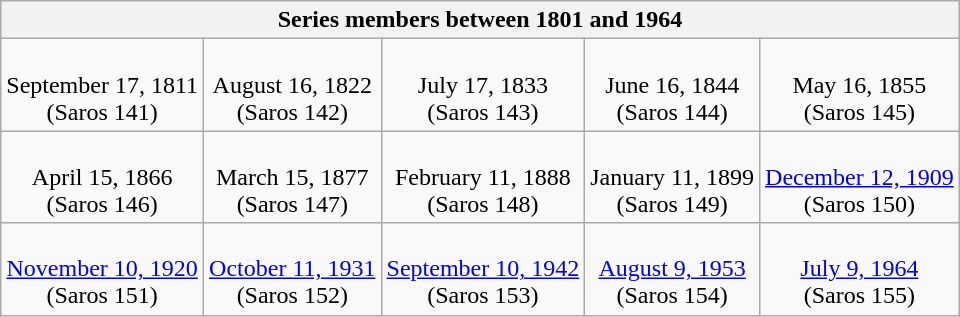<table class="wikitable mw-collapsible mw-collapsed">
<tr>
<th colspan=5>Series members between 1801 and 1964</th>
</tr>
<tr style="text-align:center;">
<td><br>September 17, 1811<br>(Saros 141)</td>
<td><br>August 16, 1822<br>(Saros 142)</td>
<td><br>July 17, 1833<br>(Saros 143)</td>
<td><br>June 16, 1844<br>(Saros 144)</td>
<td><br>May 16, 1855<br>(Saros 145)</td>
</tr>
<tr style="text-align:center;">
<td><br>April 15, 1866<br>(Saros 146)</td>
<td><br>March 15, 1877<br>(Saros 147)</td>
<td><br>February 11, 1888<br>(Saros 148)</td>
<td><br>January 11, 1899<br>(Saros 149)</td>
<td><br><a href='#'>December 12, 1909</a><br>(Saros 150)</td>
</tr>
<tr style="text-align:center;">
<td><br><a href='#'>November 10, 1920</a><br>(Saros 151)</td>
<td><br><a href='#'>October 11, 1931</a><br>(Saros 152)</td>
<td><br><a href='#'>September 10, 1942</a><br>(Saros 153)</td>
<td><br><a href='#'>August 9, 1953</a><br>(Saros 154)</td>
<td><br><a href='#'>July 9, 1964</a><br>(Saros 155)</td>
</tr>
</table>
